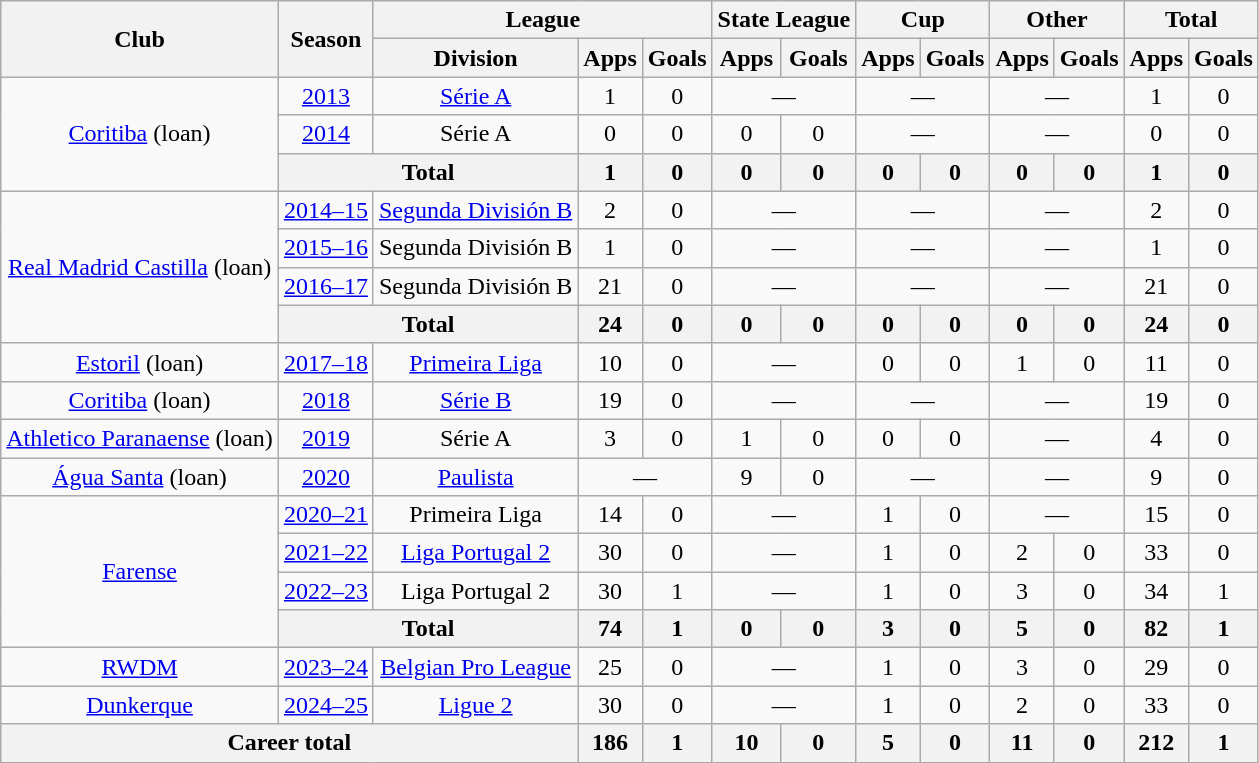<table class="wikitable" style="text-align:center">
<tr>
<th rowspan="2">Club</th>
<th rowspan="2">Season</th>
<th colspan="3">League</th>
<th colspan="2">State League</th>
<th colspan="2">Cup</th>
<th colspan="2">Other</th>
<th colspan="2">Total</th>
</tr>
<tr>
<th>Division</th>
<th>Apps</th>
<th>Goals</th>
<th>Apps</th>
<th>Goals</th>
<th>Apps</th>
<th>Goals</th>
<th>Apps</th>
<th>Goals</th>
<th>Apps</th>
<th>Goals</th>
</tr>
<tr>
<td rowspan="3"><a href='#'>Coritiba</a> (loan)</td>
<td><a href='#'>2013</a></td>
<td><a href='#'>Série A</a></td>
<td>1</td>
<td>0</td>
<td colspan="2">—</td>
<td colspan="2">—</td>
<td colspan="2">—</td>
<td>1</td>
<td>0</td>
</tr>
<tr>
<td><a href='#'>2014</a></td>
<td>Série A</td>
<td>0</td>
<td>0</td>
<td>0</td>
<td>0</td>
<td colspan="2">—</td>
<td colspan="2">—</td>
<td>0</td>
<td>0</td>
</tr>
<tr>
<th colspan="2">Total</th>
<th>1</th>
<th>0</th>
<th>0</th>
<th>0</th>
<th>0</th>
<th>0</th>
<th>0</th>
<th>0</th>
<th>1</th>
<th>0</th>
</tr>
<tr>
<td rowspan="4"><a href='#'>Real Madrid Castilla</a> (loan)</td>
<td><a href='#'>2014–15</a></td>
<td><a href='#'>Segunda División B</a></td>
<td>2</td>
<td>0</td>
<td colspan="2">—</td>
<td colspan="2">—</td>
<td colspan="2">—</td>
<td>2</td>
<td>0</td>
</tr>
<tr>
<td><a href='#'>2015–16</a></td>
<td>Segunda División B</td>
<td>1</td>
<td>0</td>
<td colspan="2">—</td>
<td colspan="2">—</td>
<td colspan="2">—</td>
<td>1</td>
<td>0</td>
</tr>
<tr>
<td><a href='#'>2016–17</a></td>
<td>Segunda División B</td>
<td>21</td>
<td>0</td>
<td colspan="2">—</td>
<td colspan="2">—</td>
<td colspan="2">—</td>
<td>21</td>
<td>0</td>
</tr>
<tr>
<th colspan="2">Total</th>
<th>24</th>
<th>0</th>
<th>0</th>
<th>0</th>
<th>0</th>
<th>0</th>
<th>0</th>
<th>0</th>
<th>24</th>
<th>0</th>
</tr>
<tr>
<td><a href='#'>Estoril</a> (loan)</td>
<td><a href='#'>2017–18</a></td>
<td><a href='#'>Primeira Liga</a></td>
<td>10</td>
<td>0</td>
<td colspan="2">—</td>
<td>0</td>
<td>0</td>
<td>1</td>
<td>0</td>
<td>11</td>
<td>0</td>
</tr>
<tr>
<td><a href='#'>Coritiba</a> (loan)</td>
<td><a href='#'>2018</a></td>
<td><a href='#'>Série B</a></td>
<td>19</td>
<td>0</td>
<td colspan="2">—</td>
<td colspan="2">—</td>
<td colspan="2">—</td>
<td>19</td>
<td>0</td>
</tr>
<tr>
<td><a href='#'>Athletico Paranaense</a> (loan)</td>
<td><a href='#'>2019</a></td>
<td>Série A</td>
<td>3</td>
<td>0</td>
<td>1</td>
<td>0</td>
<td>0</td>
<td>0</td>
<td colspan="2">—</td>
<td>4</td>
<td>0</td>
</tr>
<tr>
<td><a href='#'>Água Santa</a> (loan)</td>
<td><a href='#'>2020</a></td>
<td><a href='#'>Paulista</a></td>
<td colspan="2">—</td>
<td>9</td>
<td>0</td>
<td colspan="2">—</td>
<td colspan="2">—</td>
<td>9</td>
<td>0</td>
</tr>
<tr>
<td rowspan="4"><a href='#'>Farense</a></td>
<td><a href='#'>2020–21</a></td>
<td>Primeira Liga</td>
<td>14</td>
<td>0</td>
<td colspan="2">—</td>
<td>1</td>
<td>0</td>
<td colspan="2">—</td>
<td>15</td>
<td>0</td>
</tr>
<tr>
<td><a href='#'>2021–22</a></td>
<td><a href='#'>Liga Portugal 2</a></td>
<td>30</td>
<td>0</td>
<td colspan="2">—</td>
<td>1</td>
<td>0</td>
<td>2</td>
<td>0</td>
<td>33</td>
<td>0</td>
</tr>
<tr>
<td><a href='#'>2022–23</a></td>
<td>Liga Portugal 2</td>
<td>30</td>
<td>1</td>
<td colspan="2">—</td>
<td>1</td>
<td>0</td>
<td>3</td>
<td>0</td>
<td>34</td>
<td>1</td>
</tr>
<tr>
<th colspan="2">Total</th>
<th>74</th>
<th>1</th>
<th>0</th>
<th>0</th>
<th>3</th>
<th>0</th>
<th>5</th>
<th>0</th>
<th>82</th>
<th>1</th>
</tr>
<tr>
<td><a href='#'>RWDM</a></td>
<td><a href='#'>2023–24</a></td>
<td><a href='#'>Belgian Pro League</a></td>
<td>25</td>
<td>0</td>
<td colspan="2">—</td>
<td>1</td>
<td>0</td>
<td>3</td>
<td>0</td>
<td>29</td>
<td>0</td>
</tr>
<tr>
<td><a href='#'>Dunkerque</a></td>
<td><a href='#'>2024–25</a></td>
<td><a href='#'>Ligue 2</a></td>
<td>30</td>
<td>0</td>
<td colspan="2">—</td>
<td>1</td>
<td>0</td>
<td>2</td>
<td>0</td>
<td>33</td>
<td>0</td>
</tr>
<tr>
<th colspan="3">Career total</th>
<th>186</th>
<th>1</th>
<th>10</th>
<th>0</th>
<th>5</th>
<th>0</th>
<th>11</th>
<th>0</th>
<th>212</th>
<th>1</th>
</tr>
</table>
